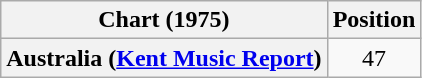<table class="wikitable sortable plainrowheaders" style="text-align:center">
<tr>
<th>Chart (1975)</th>
<th>Position</th>
</tr>
<tr>
<th scope="row">Australia (<a href='#'>Kent Music Report</a>)</th>
<td>47</td>
</tr>
</table>
